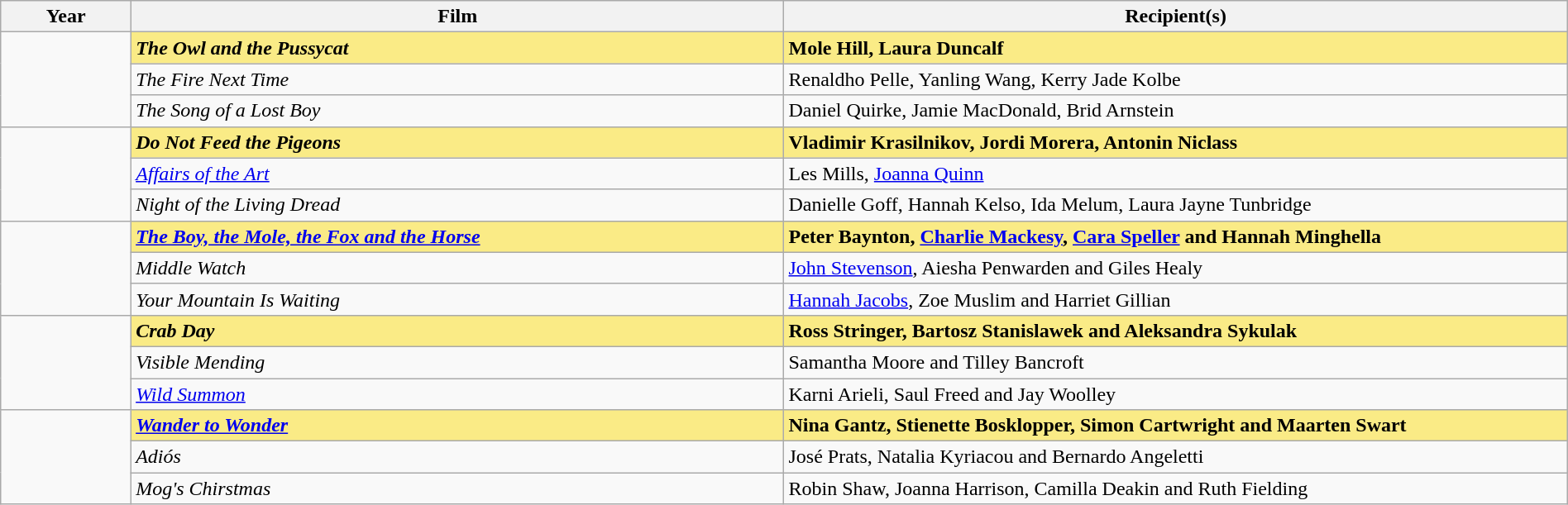<table class="wikitable" style="width:100%;" cellpadding="5">
<tr>
<th style="width:5%;">Year</th>
<th style="width:25%;">Film</th>
<th style="width:30%;">Recipient(s)</th>
</tr>
<tr>
<td rowspan="3"></td>
<td style="background:#FAEB86"><strong><em>The Owl and the Pussycat</em></strong></td>
<td style="background:#FAEB86"><strong>Mole Hill, Laura Duncalf</strong></td>
</tr>
<tr>
<td><em>The Fire Next Time</em></td>
<td>Renaldho Pelle, Yanling Wang, Kerry Jade Kolbe</td>
</tr>
<tr>
<td><em>The Song of a Lost Boy</em></td>
<td>Daniel Quirke, Jamie MacDonald, Brid Arnstein</td>
</tr>
<tr>
<td rowspan="3"></td>
<td style="background:#FAEB86"><strong><em>Do Not Feed the Pigeons</em></strong></td>
<td style="background:#FAEB86"><strong>Vladimir Krasilnikov, Jordi Morera, Antonin Niclass</strong></td>
</tr>
<tr>
<td><em><a href='#'>Affairs of the Art</a></em></td>
<td>Les Mills, <a href='#'>Joanna Quinn</a></td>
</tr>
<tr>
<td><em>Night of the Living Dread</em></td>
<td>Danielle Goff, Hannah Kelso, Ida Melum, Laura Jayne Tunbridge</td>
</tr>
<tr>
<td rowspan="3"></td>
<td style="background:#FAEB86"><strong><em><a href='#'>The Boy, the Mole, the Fox and the Horse</a></em></strong></td>
<td style="background:#FAEB86"><strong>Peter Baynton, <a href='#'>Charlie Mackesy</a>, <a href='#'>Cara Speller</a> and Hannah Minghella</strong></td>
</tr>
<tr>
<td><em>Middle Watch</em></td>
<td><a href='#'>John Stevenson</a>, Aiesha Penwarden and Giles Healy</td>
</tr>
<tr>
<td><em>Your Mountain Is Waiting</em></td>
<td><a href='#'>Hannah Jacobs</a>, Zoe Muslim and Harriet Gillian</td>
</tr>
<tr>
<td rowspan="3"></td>
<td style="background:#FAEB86"><strong><em>Crab Day</em></strong></td>
<td style="background:#FAEB86"><strong>Ross Stringer, Bartosz Stanislawek and Aleksandra Sykulak</strong></td>
</tr>
<tr>
<td><em>Visible Mending</em></td>
<td>Samantha Moore and Tilley Bancroft</td>
</tr>
<tr>
<td><em><a href='#'>Wild Summon</a></em></td>
<td>Karni Arieli, Saul Freed and Jay Woolley</td>
</tr>
<tr>
<td rowspan="3"></td>
<td style="background:#FAEB86"><strong><em><a href='#'>Wander to Wonder</a></em></strong></td>
<td style="background:#FAEB86"><strong>Nina Gantz, Stienette Bosklopper, Simon Cartwright and Maarten Swart</strong></td>
</tr>
<tr>
<td><em>Adiós</em></td>
<td>José Prats, Natalia Kyriacou and Bernardo Angeletti</td>
</tr>
<tr>
<td><em>Mog's Chirstmas</em></td>
<td>Robin Shaw, Joanna Harrison, Camilla Deakin and Ruth Fielding</td>
</tr>
</table>
